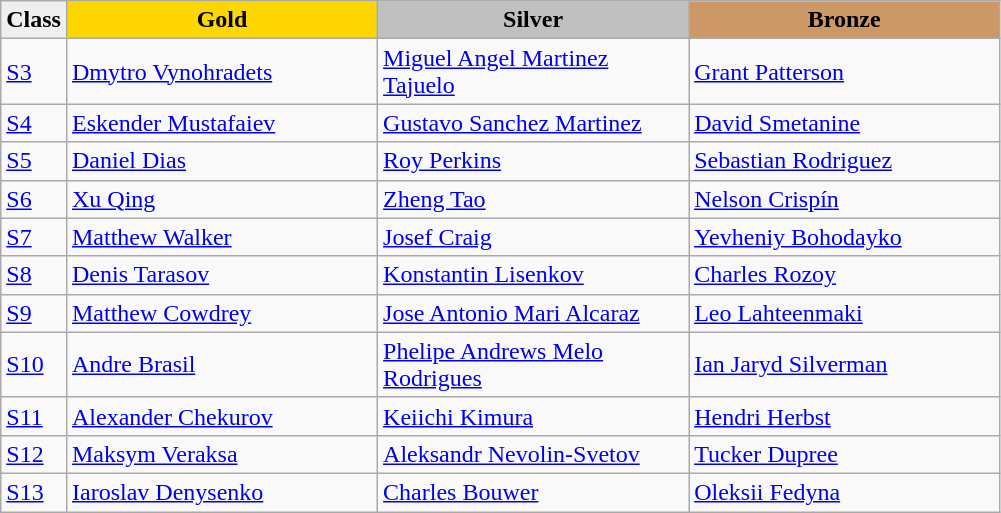<table class="wikitable" style="text-align:left">
<tr align="center">
<td bgcolor=efefef><strong>Class</strong></td>
<td width=200 bgcolor=gold><strong>Gold</strong></td>
<td width=200 bgcolor=silver><strong>Silver</strong></td>
<td width=200 bgcolor=CC9966><strong>Bronze</strong></td>
</tr>
<tr>
<td><a href='#'>S3</a></td>
<td><a href='#'>Dmytro Vynohradets</a><br></td>
<td><a href='#'>Miguel Angel Martinez Tajuelo</a><br></td>
<td><a href='#'>Grant Patterson</a><br></td>
</tr>
<tr>
<td><a href='#'>S4</a></td>
<td><a href='#'>Eskender Mustafaiev</a><br></td>
<td><a href='#'>Gustavo Sanchez Martinez</a><br></td>
<td><a href='#'>David Smetanine</a><br></td>
</tr>
<tr>
<td><a href='#'>S5</a></td>
<td><a href='#'>Daniel Dias</a><br></td>
<td><a href='#'>Roy Perkins</a><br></td>
<td><a href='#'>Sebastian Rodriguez</a><br></td>
</tr>
<tr>
<td><a href='#'>S6</a></td>
<td><a href='#'>Xu Qing</a><br></td>
<td><a href='#'>Zheng Tao</a><br></td>
<td><a href='#'>Nelson Crispín</a><br></td>
</tr>
<tr>
<td><a href='#'>S7</a></td>
<td><a href='#'>Matthew Walker</a><br></td>
<td><a href='#'>Josef Craig</a><br></td>
<td><a href='#'>Yevheniy Bohodayko</a><br></td>
</tr>
<tr>
<td><a href='#'>S8</a></td>
<td><a href='#'>Denis Tarasov</a><br></td>
<td><a href='#'>Konstantin Lisenkov</a><br></td>
<td><a href='#'>Charles Rozoy</a><br></td>
</tr>
<tr>
<td><a href='#'>S9</a></td>
<td><a href='#'>Matthew Cowdrey</a><br></td>
<td><a href='#'>Jose Antonio Mari Alcaraz</a><br></td>
<td><a href='#'>Leo Lahteenmaki</a><br></td>
</tr>
<tr>
<td><a href='#'>S10</a></td>
<td><a href='#'>Andre Brasil</a><br></td>
<td><a href='#'>Phelipe Andrews Melo Rodrigues</a><br></td>
<td><a href='#'>Ian Jaryd Silverman</a><br></td>
</tr>
<tr>
<td><a href='#'>S11</a></td>
<td><a href='#'>Alexander Chekurov</a><br></td>
<td><a href='#'>Keiichi Kimura</a><br></td>
<td><a href='#'>Hendri Herbst</a><br></td>
</tr>
<tr>
<td><a href='#'>S12</a></td>
<td><a href='#'>Maksym Veraksa</a><br></td>
<td><a href='#'>Aleksandr Nevolin-Svetov</a><br></td>
<td><a href='#'>Tucker Dupree</a><br></td>
</tr>
<tr>
<td><a href='#'>S13</a></td>
<td><a href='#'>Iaroslav Denysenko</a><br></td>
<td><a href='#'>Charles Bouwer</a><br></td>
<td><a href='#'>Oleksii Fedyna</a><br></td>
</tr>
</table>
